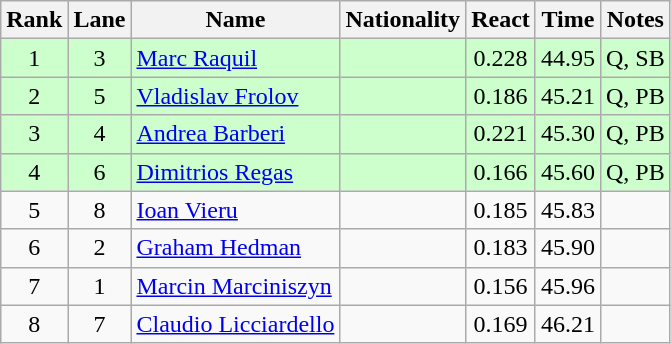<table class="wikitable sortable" style="text-align:center">
<tr>
<th>Rank</th>
<th>Lane</th>
<th>Name</th>
<th>Nationality</th>
<th>React</th>
<th>Time</th>
<th>Notes</th>
</tr>
<tr bgcolor=ccffcc>
<td>1</td>
<td>3</td>
<td align="left"><a href='#'>Marc Raquil</a></td>
<td align=left></td>
<td>0.228</td>
<td>44.95</td>
<td>Q, SB</td>
</tr>
<tr bgcolor=ccffcc>
<td>2</td>
<td>5</td>
<td align="left"><a href='#'>Vladislav Frolov</a></td>
<td align=left></td>
<td>0.186</td>
<td>45.21</td>
<td>Q, PB</td>
</tr>
<tr bgcolor=ccffcc>
<td>3</td>
<td>4</td>
<td align="left"><a href='#'>Andrea Barberi</a></td>
<td align=left></td>
<td>0.221</td>
<td>45.30</td>
<td>Q, PB</td>
</tr>
<tr bgcolor=ccffcc>
<td>4</td>
<td>6</td>
<td align="left"><a href='#'>Dimitrios Regas</a></td>
<td align=left></td>
<td>0.166</td>
<td>45.60</td>
<td>Q, PB</td>
</tr>
<tr>
<td>5</td>
<td>8</td>
<td align="left"><a href='#'>Ioan Vieru</a></td>
<td align=left></td>
<td>0.185</td>
<td>45.83</td>
<td></td>
</tr>
<tr>
<td>6</td>
<td>2</td>
<td align="left"><a href='#'>Graham Hedman</a></td>
<td align=left></td>
<td>0.183</td>
<td>45.90</td>
<td></td>
</tr>
<tr>
<td>7</td>
<td>1</td>
<td align="left"><a href='#'>Marcin Marciniszyn</a></td>
<td align=left></td>
<td>0.156</td>
<td>45.96</td>
<td></td>
</tr>
<tr>
<td>8</td>
<td>7</td>
<td align="left"><a href='#'>Claudio Licciardello</a></td>
<td align=left></td>
<td>0.169</td>
<td>46.21</td>
<td></td>
</tr>
</table>
